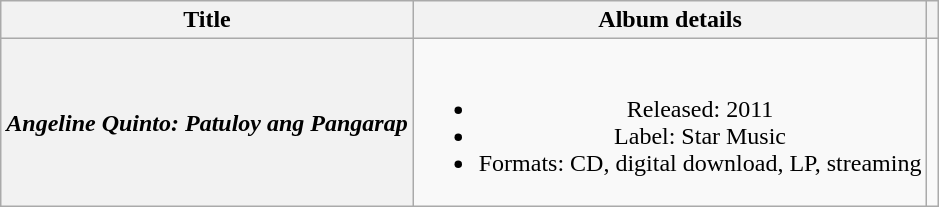<table class="wikitable plainrowheaders" style="text-align:center;">
<tr>
<th scope="col">Title</th>
<th scope="col">Album details</th>
<th scope="col"></th>
</tr>
<tr>
<th scope="row"><em>Angeline Quinto: Patuloy ang Pangarap</em></th>
<td><br><ul><li>Released: 2011</li><li>Label: Star Music</li><li>Formats: CD, digital download, LP, streaming</li></ul></td>
<td></td>
</tr>
</table>
